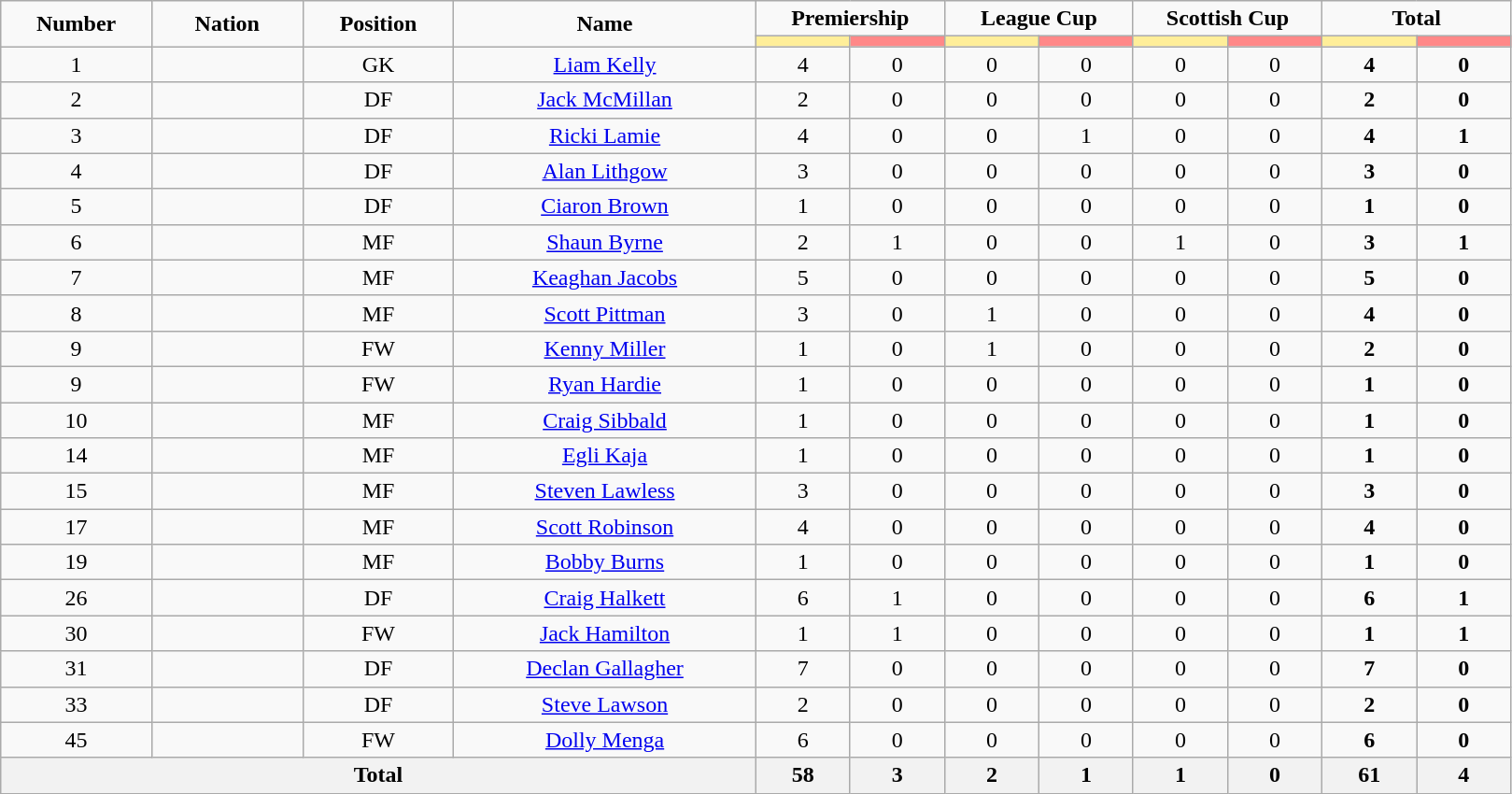<table class="wikitable" style="text-align:center;">
<tr style="text-align:center;">
<td rowspan="2"  style="width:10%; "><strong>Number</strong></td>
<td rowspan="2"  style="width:10%; "><strong>Nation</strong></td>
<td rowspan="2"  style="width:10%; "><strong>Position</strong></td>
<td rowspan="2"  style="width:20%; "><strong>Name</strong></td>
<td colspan="2"><strong>Premiership</strong></td>
<td colspan="2"><strong>League Cup</strong></td>
<td colspan="2"><strong>Scottish Cup</strong></td>
<td colspan="2"><strong>Total </strong></td>
</tr>
<tr>
<th style="width:60px; background:#fe9;"></th>
<th style="width:60px; background:#ff8888;"></th>
<th style="width:60px; background:#fe9;"></th>
<th style="width:60px; background:#ff8888;"></th>
<th style="width:60px; background:#fe9;"></th>
<th style="width:60px; background:#ff8888;"></th>
<th style="width:60px; background:#fe9;"></th>
<th style="width:60px; background:#ff8888;"></th>
</tr>
<tr>
<td>1</td>
<td></td>
<td>GK</td>
<td><a href='#'>Liam Kelly</a></td>
<td>4</td>
<td>0</td>
<td>0</td>
<td>0</td>
<td>0</td>
<td>0</td>
<td><strong>4</strong></td>
<td><strong>0</strong></td>
</tr>
<tr>
<td>2</td>
<td></td>
<td>DF</td>
<td><a href='#'>Jack McMillan</a></td>
<td>2</td>
<td>0</td>
<td>0</td>
<td>0</td>
<td>0</td>
<td>0</td>
<td><strong>2</strong></td>
<td><strong>0</strong></td>
</tr>
<tr>
<td>3</td>
<td></td>
<td>DF</td>
<td><a href='#'>Ricki Lamie</a></td>
<td>4</td>
<td>0</td>
<td>0</td>
<td>1</td>
<td>0</td>
<td>0</td>
<td><strong>4</strong></td>
<td><strong>1</strong></td>
</tr>
<tr>
<td>4</td>
<td></td>
<td>DF</td>
<td><a href='#'>Alan Lithgow</a></td>
<td>3</td>
<td>0</td>
<td>0</td>
<td>0</td>
<td>0</td>
<td>0</td>
<td><strong>3</strong></td>
<td><strong>0</strong></td>
</tr>
<tr>
<td>5</td>
<td></td>
<td>DF</td>
<td><a href='#'>Ciaron Brown</a></td>
<td>1</td>
<td>0</td>
<td>0</td>
<td>0</td>
<td>0</td>
<td>0</td>
<td><strong>1</strong></td>
<td><strong>0</strong></td>
</tr>
<tr>
<td>6</td>
<td></td>
<td>MF</td>
<td><a href='#'>Shaun Byrne</a></td>
<td>2</td>
<td>1</td>
<td>0</td>
<td>0</td>
<td>1</td>
<td>0</td>
<td><strong>3</strong></td>
<td><strong>1</strong></td>
</tr>
<tr>
<td>7</td>
<td></td>
<td>MF</td>
<td><a href='#'>Keaghan Jacobs</a></td>
<td>5</td>
<td>0</td>
<td>0</td>
<td>0</td>
<td>0</td>
<td>0</td>
<td><strong>5</strong></td>
<td><strong>0</strong></td>
</tr>
<tr>
<td>8</td>
<td></td>
<td>MF</td>
<td><a href='#'>Scott Pittman</a></td>
<td>3</td>
<td>0</td>
<td>1</td>
<td>0</td>
<td>0</td>
<td>0</td>
<td><strong>4</strong></td>
<td><strong>0</strong></td>
</tr>
<tr>
<td>9</td>
<td></td>
<td>FW</td>
<td><a href='#'>Kenny Miller</a></td>
<td>1</td>
<td>0</td>
<td>1</td>
<td>0</td>
<td>0</td>
<td>0</td>
<td><strong>2</strong></td>
<td><strong>0</strong></td>
</tr>
<tr>
<td>9</td>
<td></td>
<td>FW</td>
<td><a href='#'>Ryan Hardie</a></td>
<td>1</td>
<td>0</td>
<td>0</td>
<td>0</td>
<td>0</td>
<td>0</td>
<td><strong>1</strong></td>
<td><strong>0</strong></td>
</tr>
<tr>
<td>10</td>
<td></td>
<td>MF</td>
<td><a href='#'>Craig Sibbald</a></td>
<td>1</td>
<td>0</td>
<td>0</td>
<td>0</td>
<td>0</td>
<td>0</td>
<td><strong>1</strong></td>
<td><strong>0</strong></td>
</tr>
<tr>
<td>14</td>
<td></td>
<td>MF</td>
<td><a href='#'>Egli Kaja</a></td>
<td>1</td>
<td>0</td>
<td>0</td>
<td>0</td>
<td>0</td>
<td>0</td>
<td><strong>1</strong></td>
<td><strong>0</strong></td>
</tr>
<tr>
<td>15</td>
<td></td>
<td>MF</td>
<td><a href='#'>Steven Lawless</a></td>
<td>3</td>
<td>0</td>
<td>0</td>
<td>0</td>
<td>0</td>
<td>0</td>
<td><strong>3</strong></td>
<td><strong>0</strong></td>
</tr>
<tr>
<td>17</td>
<td></td>
<td>MF</td>
<td><a href='#'>Scott Robinson</a></td>
<td>4</td>
<td>0</td>
<td>0</td>
<td>0</td>
<td>0</td>
<td>0</td>
<td><strong>4</strong></td>
<td><strong>0</strong></td>
</tr>
<tr>
<td>19</td>
<td></td>
<td>MF</td>
<td><a href='#'>Bobby Burns</a></td>
<td>1</td>
<td>0</td>
<td>0</td>
<td>0</td>
<td>0</td>
<td>0</td>
<td><strong>1</strong></td>
<td><strong>0</strong></td>
</tr>
<tr>
<td>26</td>
<td></td>
<td>DF</td>
<td><a href='#'>Craig Halkett</a></td>
<td>6</td>
<td>1</td>
<td>0</td>
<td>0</td>
<td>0</td>
<td>0</td>
<td><strong>6</strong></td>
<td><strong>1</strong></td>
</tr>
<tr>
<td>30</td>
<td></td>
<td>FW</td>
<td><a href='#'>Jack Hamilton</a></td>
<td>1</td>
<td>1</td>
<td>0</td>
<td>0</td>
<td>0</td>
<td>0</td>
<td><strong>1</strong></td>
<td><strong>1</strong></td>
</tr>
<tr>
<td>31</td>
<td></td>
<td>DF</td>
<td><a href='#'>Declan Gallagher</a></td>
<td>7</td>
<td>0</td>
<td>0</td>
<td>0</td>
<td>0</td>
<td>0</td>
<td><strong>7</strong></td>
<td><strong>0</strong></td>
</tr>
<tr>
<td>33</td>
<td></td>
<td>DF</td>
<td><a href='#'>Steve Lawson</a></td>
<td>2</td>
<td>0</td>
<td>0</td>
<td>0</td>
<td>0</td>
<td>0</td>
<td><strong>2</strong></td>
<td><strong>0</strong></td>
</tr>
<tr>
<td>45</td>
<td></td>
<td>FW</td>
<td><a href='#'>Dolly Menga</a></td>
<td>6</td>
<td>0</td>
<td>0</td>
<td>0</td>
<td>0</td>
<td>0</td>
<td><strong>6</strong></td>
<td><strong>0</strong></td>
</tr>
<tr>
<th colspan=4>Total</th>
<th>58</th>
<th>3</th>
<th>2</th>
<th>1</th>
<th>1</th>
<th>0</th>
<th>61</th>
<th>4</th>
</tr>
</table>
